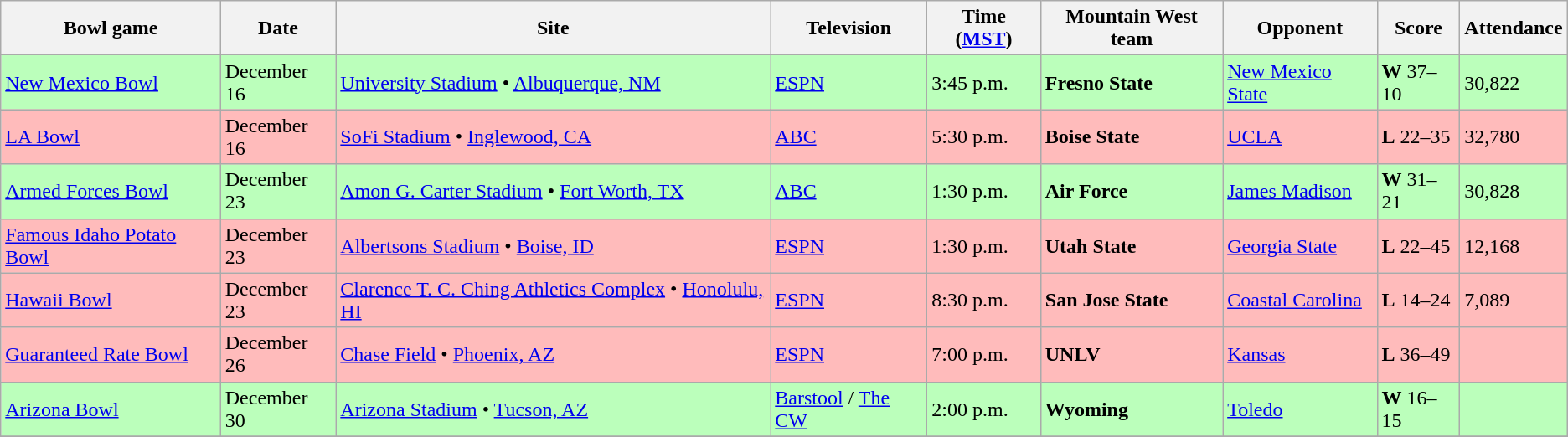<table class="wikitable">
<tr>
<th>Bowl game</th>
<th>Date</th>
<th>Site</th>
<th>Television</th>
<th>Time (<a href='#'>MST</a>)</th>
<th>Mountain West team</th>
<th>Opponent</th>
<th>Score</th>
<th>Attendance</th>
</tr>
<tr style="background:#bfb;">
<td><a href='#'>New Mexico Bowl</a></td>
<td>December 16</td>
<td><a href='#'>University Stadium</a> • <a href='#'>Albuquerque, NM</a></td>
<td><a href='#'>ESPN</a></td>
<td>3:45 p.m.</td>
<td><strong>Fresno State</strong></td>
<td><a href='#'>New Mexico State</a></td>
<td><strong>W</strong> 37–10</td>
<td>30,822</td>
</tr>
<tr style="background:#fbb;">
<td><a href='#'>LA Bowl</a></td>
<td>December 16</td>
<td><a href='#'>SoFi Stadium</a> • <a href='#'>Inglewood, CA</a></td>
<td><a href='#'>ABC</a></td>
<td>5:30 p.m.</td>
<td><strong>Boise State</strong></td>
<td><a href='#'>UCLA</a></td>
<td><strong>L</strong> 22–35</td>
<td>32,780</td>
</tr>
<tr style="background:#bfb;">
<td><a href='#'>Armed Forces Bowl</a></td>
<td>December 23</td>
<td><a href='#'>Amon G. Carter Stadium</a> • <a href='#'>Fort Worth, TX</a></td>
<td><a href='#'>ABC</a></td>
<td>1:30 p.m.</td>
<td><strong>Air Force</strong></td>
<td><a href='#'>James Madison</a></td>
<td><strong>W</strong> 31–21</td>
<td>30,828</td>
</tr>
<tr style="background:#fbb;">
<td><a href='#'>Famous Idaho Potato Bowl</a></td>
<td>December 23</td>
<td><a href='#'>Albertsons Stadium</a> • <a href='#'>Boise, ID</a></td>
<td><a href='#'>ESPN</a></td>
<td>1:30 p.m.</td>
<td><strong>Utah State</strong></td>
<td><a href='#'>Georgia State</a></td>
<td><strong>L</strong> 22–45</td>
<td>12,168</td>
</tr>
<tr style="background:#fbb;">
<td><a href='#'>Hawaii Bowl</a></td>
<td>December 23</td>
<td><a href='#'>Clarence T. C. Ching Athletics Complex</a> • <a href='#'>Honolulu, HI</a></td>
<td><a href='#'>ESPN</a></td>
<td>8:30 p.m.</td>
<td><strong>San Jose State</strong></td>
<td><a href='#'>Coastal Carolina</a></td>
<td><strong>L</strong> 14–24</td>
<td>7,089</td>
</tr>
<tr style="background:#fbb;">
<td><a href='#'>Guaranteed Rate Bowl</a></td>
<td>December 26</td>
<td><a href='#'>Chase Field</a> • <a href='#'>Phoenix, AZ</a></td>
<td><a href='#'>ESPN</a></td>
<td>7:00 p.m.</td>
<td><strong>UNLV</strong></td>
<td><a href='#'>Kansas</a></td>
<td><strong>L</strong> 36–49</td>
<td> </td>
</tr>
<tr style="background:#bfb;">
<td><a href='#'>Arizona Bowl</a></td>
<td>December 30</td>
<td><a href='#'>Arizona Stadium</a> • <a href='#'>Tucson, AZ</a></td>
<td><a href='#'>Barstool</a> / <a href='#'>The CW</a></td>
<td>2:00 p.m.</td>
<td><strong>Wyoming</strong></td>
<td><a href='#'>Toledo</a></td>
<td><strong>W</strong> 16–15</td>
<td> </td>
</tr>
<tr>
</tr>
</table>
